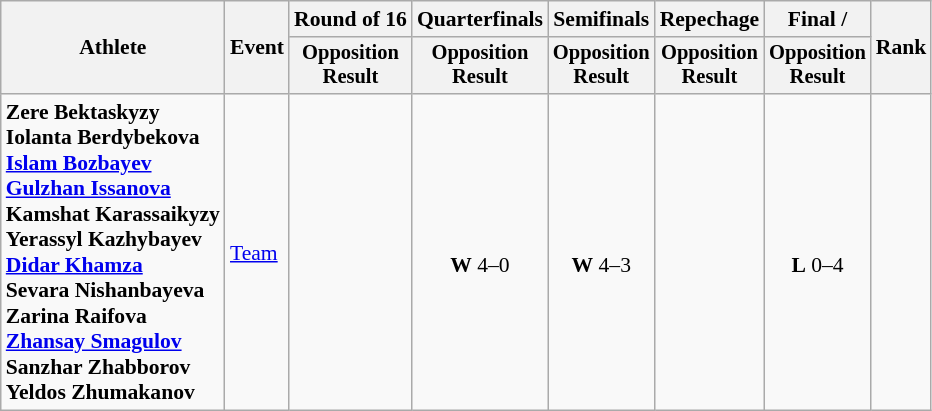<table class=wikitable style=font-size:90%;text-align:center>
<tr>
<th rowspan="2">Athlete</th>
<th rowspan="2">Event</th>
<th>Round of 16</th>
<th>Quarterfinals</th>
<th>Semifinals</th>
<th>Repechage</th>
<th>Final / </th>
<th rowspan=2>Rank</th>
</tr>
<tr style="font-size:95%">
<th>Opposition<br>Result</th>
<th>Opposition<br>Result</th>
<th>Opposition<br>Result</th>
<th>Opposition<br>Result</th>
<th>Opposition<br>Result</th>
</tr>
<tr>
<td align=left><strong>Zere Bektaskyzy<br>Iolanta Berdybekova<br><a href='#'>Islam Bozbayev</a><br><a href='#'>Gulzhan Issanova</a><br>Kamshat Karassaikyzy<br>Yerassyl Kazhybayev<br><a href='#'>Didar Khamza</a><br>Sevara Nishanbayeva<br>Zarina Raifova<br><a href='#'>Zhansay Smagulov</a><br>Sanzhar Zhabborov<br>Yeldos Zhumakanov</strong></td>
<td align=left><a href='#'>Team</a></td>
<td></td>
<td><br><strong>W</strong> 4–0</td>
<td><br><strong>W</strong> 4–3</td>
<td></td>
<td><br><strong>L</strong> 0–4</td>
<td></td>
</tr>
</table>
